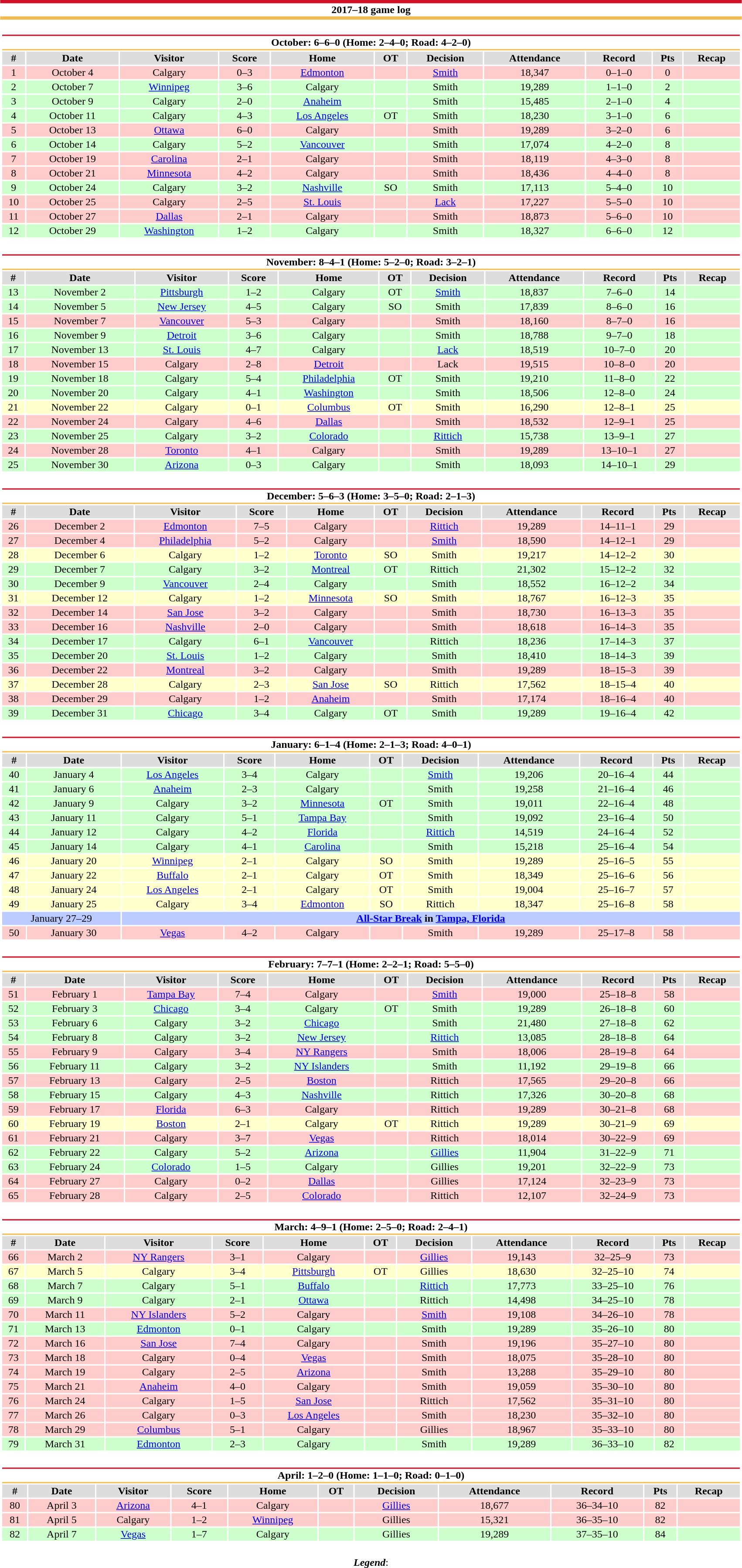<table class="toccolours" style="width:90%; clear:both; margin:1.5em auto; text-align:center;">
<tr>
<th colspan="11" style="background:#FFFFFF; border-top:#CE1126 5px solid; border-bottom:#F3BC52 5px solid;">2017–18 game log</th>
</tr>
<tr>
<td colspan=11><br><table class="toccolours collapsible collapsed" style="width:100%;">
<tr>
<th colspan="11" style="background:#FFFFFF; border-top:#CE1126 2px solid; border-bottom:#F3BC52 2px solid;">October: 6–6–0 (Home: 2–4–0; Road: 4–2–0)</th>
</tr>
<tr style="background:#ddd;">
<th>#</th>
<th>Date</th>
<th>Visitor</th>
<th>Score</th>
<th>Home</th>
<th>OT</th>
<th>Decision</th>
<th>Attendance</th>
<th>Record</th>
<th>Pts</th>
<th>Recap</th>
</tr>
<tr style="background:#fcc;">
<td>1</td>
<td>October 4</td>
<td>Calgary</td>
<td>0–3</td>
<td><a href='#'>Edmonton</a></td>
<td></td>
<td><a href='#'>Smith</a></td>
<td>18,347</td>
<td>0–1–0</td>
<td>0</td>
<td></td>
</tr>
<tr style="background:#cfc;">
<td>2</td>
<td>October 7</td>
<td><a href='#'>Winnipeg</a></td>
<td>3–6</td>
<td>Calgary</td>
<td></td>
<td>Smith</td>
<td>19,289</td>
<td>1–1–0</td>
<td>2</td>
<td></td>
</tr>
<tr style="background:#cfc;">
<td>3</td>
<td>October 9</td>
<td>Calgary</td>
<td>2–0</td>
<td><a href='#'>Anaheim</a></td>
<td></td>
<td>Smith</td>
<td>15,485</td>
<td>2–1–0</td>
<td>4</td>
<td></td>
</tr>
<tr style="background:#cfc;">
<td>4</td>
<td>October 11</td>
<td>Calgary</td>
<td>4–3</td>
<td><a href='#'>Los Angeles</a></td>
<td>OT</td>
<td>Smith</td>
<td>18,230</td>
<td>3–1–0</td>
<td>6</td>
<td></td>
</tr>
<tr style="background:#fcc;">
<td>5</td>
<td>October 13</td>
<td><a href='#'>Ottawa</a></td>
<td>6–0</td>
<td>Calgary</td>
<td></td>
<td>Smith</td>
<td>19,289</td>
<td>3–2–0</td>
<td>6</td>
<td></td>
</tr>
<tr style="background:#cfc;">
<td>6</td>
<td>October 14</td>
<td>Calgary</td>
<td>5–2</td>
<td><a href='#'>Vancouver</a></td>
<td></td>
<td>Smith</td>
<td>17,074</td>
<td>4–2–0</td>
<td>8</td>
<td></td>
</tr>
<tr style="background:#fcc;">
<td>7</td>
<td>October 19</td>
<td><a href='#'>Carolina</a></td>
<td>2–1</td>
<td>Calgary</td>
<td></td>
<td>Smith</td>
<td>18,119</td>
<td>4–3–0</td>
<td>8</td>
<td></td>
</tr>
<tr style="background:#fcc;">
<td>8</td>
<td>October 21</td>
<td><a href='#'>Minnesota</a></td>
<td>4–2</td>
<td>Calgary</td>
<td></td>
<td>Smith</td>
<td>18,436</td>
<td>4–4–0</td>
<td>8</td>
<td></td>
</tr>
<tr style="background:#cfc;">
<td>9</td>
<td>October 24</td>
<td>Calgary</td>
<td>3–2</td>
<td><a href='#'>Nashville</a></td>
<td>SO</td>
<td>Smith</td>
<td>17,113</td>
<td>5–4–0</td>
<td>10</td>
<td></td>
</tr>
<tr style="background:#fcc;">
<td>10</td>
<td>October 25</td>
<td>Calgary</td>
<td>2–5</td>
<td><a href='#'>St. Louis</a></td>
<td></td>
<td><a href='#'>Lack</a></td>
<td>17,227</td>
<td>5–5–0</td>
<td>10</td>
<td></td>
</tr>
<tr style="background:#fcc;">
<td>11</td>
<td>October 27</td>
<td><a href='#'>Dallas</a></td>
<td>2–1</td>
<td>Calgary</td>
<td></td>
<td>Smith</td>
<td>18,873</td>
<td>5–6–0</td>
<td>10</td>
<td></td>
</tr>
<tr style="background:#cfc;">
<td>12</td>
<td>October 29</td>
<td><a href='#'>Washington</a></td>
<td>1–2</td>
<td>Calgary</td>
<td></td>
<td>Smith</td>
<td>18,327</td>
<td>6–6–0</td>
<td>12</td>
<td></td>
</tr>
</table>
</td>
</tr>
<tr>
<td colspan=11><br><table class="toccolours collapsible collapsed" style="width:100%;">
<tr>
<th colspan="11" style="background:#FFFFFF; border-top:#CE1126 2px solid; border-bottom:#F3BC52 2px solid;">November: 8–4–1 (Home: 5–2–0; Road: 3–2–1)</th>
</tr>
<tr style="background:#ddd;">
<th>#</th>
<th>Date</th>
<th>Visitor</th>
<th>Score</th>
<th>Home</th>
<th>OT</th>
<th>Decision</th>
<th>Attendance</th>
<th>Record</th>
<th>Pts</th>
<th>Recap</th>
</tr>
<tr style="background:#cfc;">
<td>13</td>
<td>November 2</td>
<td><a href='#'>Pittsburgh</a></td>
<td>1–2</td>
<td>Calgary</td>
<td>OT</td>
<td><a href='#'>Smith</a></td>
<td>18,837</td>
<td>7–6–0</td>
<td>14</td>
<td></td>
</tr>
<tr style="background:#cfc;">
<td>14</td>
<td>November 5</td>
<td><a href='#'>New Jersey</a></td>
<td>4–5</td>
<td>Calgary</td>
<td>SO</td>
<td>Smith</td>
<td>17,839</td>
<td>8–6–0</td>
<td>16</td>
<td></td>
</tr>
<tr style="background:#fcc;">
<td>15</td>
<td>November 7</td>
<td><a href='#'>Vancouver</a></td>
<td>5–3</td>
<td>Calgary</td>
<td></td>
<td>Smith</td>
<td>18,160</td>
<td>8–7–0</td>
<td>16</td>
<td></td>
</tr>
<tr style="background:#cfc;">
<td>16</td>
<td>November 9</td>
<td><a href='#'>Detroit</a></td>
<td>3–6</td>
<td>Calgary</td>
<td></td>
<td>Smith</td>
<td>18,788</td>
<td>9–7–0</td>
<td>18</td>
<td></td>
</tr>
<tr style="background:#cfc;">
<td>17</td>
<td>November 13</td>
<td><a href='#'>St. Louis</a></td>
<td>4–7</td>
<td>Calgary</td>
<td></td>
<td><a href='#'>Lack</a></td>
<td>18,519</td>
<td>10–7–0</td>
<td>20</td>
<td></td>
</tr>
<tr style="background:#fcc;">
<td>18</td>
<td>November 15</td>
<td>Calgary</td>
<td>2–8</td>
<td><a href='#'>Detroit</a></td>
<td></td>
<td>Lack</td>
<td>19,515</td>
<td>10–8–0</td>
<td>20</td>
<td></td>
</tr>
<tr style="background:#cfc;">
<td>19</td>
<td>November 18</td>
<td>Calgary</td>
<td>5–4</td>
<td><a href='#'>Philadelphia</a></td>
<td>OT</td>
<td>Smith</td>
<td>19,210</td>
<td>11–8–0</td>
<td>22</td>
<td></td>
</tr>
<tr style="background:#cfc;">
<td>20</td>
<td>November 20</td>
<td>Calgary</td>
<td>4–1</td>
<td><a href='#'>Washington</a></td>
<td></td>
<td>Smith</td>
<td>18,506</td>
<td>12–8–0</td>
<td>24</td>
<td></td>
</tr>
<tr style="background:#ffc;">
<td>21</td>
<td>November 22</td>
<td>Calgary</td>
<td>0–1</td>
<td><a href='#'>Columbus</a></td>
<td>OT</td>
<td>Smith</td>
<td>16,290</td>
<td>12–8–1</td>
<td>25</td>
<td></td>
</tr>
<tr style="background:#fcc;">
<td>22</td>
<td>November 24</td>
<td>Calgary</td>
<td>4–6</td>
<td><a href='#'>Dallas</a></td>
<td></td>
<td>Smith</td>
<td>18,532</td>
<td>12–9–1</td>
<td>25</td>
<td></td>
</tr>
<tr style="background:#cfc;">
<td>23</td>
<td>November 25</td>
<td>Calgary</td>
<td>3–2</td>
<td><a href='#'>Colorado</a></td>
<td></td>
<td><a href='#'>Rittich</a></td>
<td>15,738</td>
<td>13–9–1</td>
<td>27</td>
<td></td>
</tr>
<tr style="background:#fcc;">
<td>24</td>
<td>November 28</td>
<td><a href='#'>Toronto</a></td>
<td>4–1</td>
<td>Calgary</td>
<td></td>
<td>Smith</td>
<td>19,289</td>
<td>13–10–1</td>
<td>27</td>
<td></td>
</tr>
<tr style="background:#cfc;">
<td>25</td>
<td>November 30</td>
<td><a href='#'>Arizona</a></td>
<td>0–3</td>
<td>Calgary</td>
<td></td>
<td>Smith</td>
<td>18,093</td>
<td>14–10–1</td>
<td>29</td>
<td></td>
</tr>
</table>
</td>
</tr>
<tr>
<td colspan=11><br><table class="toccolours collapsible collapsed" style="width:100%;">
<tr>
<th colspan="11" style="background:#FFFFFF; border-top:#CE1126 2px solid; border-bottom:#F3BC52 2px solid;">December: 5–6–3 (Home: 3–5–0; Road: 2–1–3)</th>
</tr>
<tr style="background:#ddd;">
<th>#</th>
<th>Date</th>
<th>Visitor</th>
<th>Score</th>
<th>Home</th>
<th>OT</th>
<th>Decision</th>
<th>Attendance</th>
<th>Record</th>
<th>Pts</th>
<th>Recap</th>
</tr>
<tr style="background:#fcc;">
<td>26</td>
<td>December 2</td>
<td><a href='#'>Edmonton</a></td>
<td>7–5</td>
<td>Calgary</td>
<td></td>
<td><a href='#'>Rittich</a></td>
<td>19,289</td>
<td>14–11–1</td>
<td>29</td>
<td></td>
</tr>
<tr style="background:#fcc;">
<td>27</td>
<td>December 4</td>
<td><a href='#'>Philadelphia</a></td>
<td>5–2</td>
<td>Calgary</td>
<td></td>
<td><a href='#'>Smith</a></td>
<td>18,590</td>
<td>14–12–1</td>
<td>29</td>
<td></td>
</tr>
<tr style="background:#ffc;">
<td>28</td>
<td>December 6</td>
<td>Calgary</td>
<td>1–2</td>
<td><a href='#'>Toronto</a></td>
<td>SO</td>
<td>Smith</td>
<td>19,217</td>
<td>14–12–2</td>
<td>30</td>
<td></td>
</tr>
<tr style="background:#cfc;">
<td>29</td>
<td>December 7</td>
<td>Calgary</td>
<td>3–2</td>
<td><a href='#'>Montreal</a></td>
<td>OT</td>
<td>Rittich</td>
<td>21,302</td>
<td>15–12–2</td>
<td>32</td>
<td></td>
</tr>
<tr style="background:#cfc;">
<td>30</td>
<td>December 9</td>
<td><a href='#'>Vancouver</a></td>
<td>2–4</td>
<td>Calgary</td>
<td></td>
<td>Smith</td>
<td>18,552</td>
<td>16–12–2</td>
<td>34</td>
<td></td>
</tr>
<tr style="background:#ffc;">
<td>31</td>
<td>December 12</td>
<td>Calgary</td>
<td>1–2</td>
<td><a href='#'>Minnesota</a></td>
<td>SO</td>
<td>Smith</td>
<td>18,767</td>
<td>16–12–3</td>
<td>35</td>
<td></td>
</tr>
<tr style="background:#fcc;">
<td>32</td>
<td>December 14</td>
<td><a href='#'>San Jose</a></td>
<td>3–2</td>
<td>Calgary</td>
<td></td>
<td>Smith</td>
<td>18,730</td>
<td>16–13–3</td>
<td>35</td>
<td></td>
</tr>
<tr style="background:#fcc;">
<td>33</td>
<td>December 16</td>
<td><a href='#'>Nashville</a></td>
<td>2–0</td>
<td>Calgary</td>
<td></td>
<td>Smith</td>
<td>18,618</td>
<td>16–14–3</td>
<td>35</td>
<td></td>
</tr>
<tr style="background:#cfc;">
<td>34</td>
<td>December 17</td>
<td>Calgary</td>
<td>6–1</td>
<td><a href='#'>Vancouver</a></td>
<td></td>
<td>Rittich</td>
<td>18,236</td>
<td>17–14–3</td>
<td>37</td>
<td></td>
</tr>
<tr style="background:#cfc;">
<td>35</td>
<td>December 20</td>
<td><a href='#'>St. Louis</a></td>
<td>1–2</td>
<td>Calgary</td>
<td></td>
<td>Smith</td>
<td>18,410</td>
<td>18–14–3</td>
<td>39</td>
<td></td>
</tr>
<tr style="background:#fcc;">
<td>36</td>
<td>December 22</td>
<td><a href='#'>Montreal</a></td>
<td>3–2</td>
<td>Calgary</td>
<td></td>
<td>Smith</td>
<td>19,289</td>
<td>18–15–3</td>
<td>39</td>
<td></td>
</tr>
<tr style="background:#ffc;">
<td>37</td>
<td>December 28</td>
<td>Calgary</td>
<td>2–3</td>
<td><a href='#'>San Jose</a></td>
<td>SO</td>
<td>Rittich</td>
<td>17,562</td>
<td>18–15–4</td>
<td>40</td>
<td></td>
</tr>
<tr style="background:#fcc;">
<td>38</td>
<td>December 29</td>
<td>Calgary</td>
<td>1–2</td>
<td><a href='#'>Anaheim</a></td>
<td></td>
<td>Smith</td>
<td>17,174</td>
<td>18–16–4</td>
<td>40</td>
<td></td>
</tr>
<tr style="background:#cfc;">
<td>39</td>
<td>December 31</td>
<td><a href='#'>Chicago</a></td>
<td>3–4</td>
<td>Calgary</td>
<td>OT</td>
<td>Smith</td>
<td>19,289</td>
<td>19–16–4</td>
<td>42</td>
<td></td>
</tr>
</table>
</td>
</tr>
<tr>
<td colspan=11><br><table class="toccolours collapsible collapsed" style="width:100%;">
<tr>
<th colspan="11" style="background:#FFFFFF; border-top:#CE1126 2px solid; border-bottom:#F3BC52 2px solid;">January: 6–1–4 (Home: 2–1–3; Road: 4–0–1)</th>
</tr>
<tr style="background:#ddd;">
<th>#</th>
<th>Date</th>
<th>Visitor</th>
<th>Score</th>
<th>Home</th>
<th>OT</th>
<th>Decision</th>
<th>Attendance</th>
<th>Record</th>
<th>Pts</th>
<th>Recap</th>
</tr>
<tr style="background:#cfc;">
<td>40</td>
<td>January 4</td>
<td><a href='#'>Los Angeles</a></td>
<td>3–4</td>
<td>Calgary</td>
<td></td>
<td><a href='#'>Smith</a></td>
<td>19,206</td>
<td>20–16–4</td>
<td>44</td>
<td></td>
</tr>
<tr style="background:#cfc;">
<td>41</td>
<td>January 6</td>
<td><a href='#'>Anaheim</a></td>
<td>2–3</td>
<td>Calgary</td>
<td></td>
<td>Smith</td>
<td>19,258</td>
<td>21–16–4</td>
<td>46</td>
<td></td>
</tr>
<tr style="background:#cfc;">
<td>42</td>
<td>January 9</td>
<td>Calgary</td>
<td>3–2</td>
<td><a href='#'>Minnesota</a></td>
<td>OT</td>
<td>Smith</td>
<td>19,011</td>
<td>22–16–4</td>
<td>48</td>
<td></td>
</tr>
<tr style="background:#cfc;">
<td>43</td>
<td>January 11</td>
<td>Calgary</td>
<td>5–1</td>
<td><a href='#'>Tampa Bay</a></td>
<td></td>
<td>Smith</td>
<td>19,092</td>
<td>23–16–4</td>
<td>50</td>
<td></td>
</tr>
<tr style="background:#cfc;">
<td>44</td>
<td>January 12</td>
<td>Calgary</td>
<td>4–2</td>
<td><a href='#'>Florida</a></td>
<td></td>
<td><a href='#'>Rittich</a></td>
<td>14,519</td>
<td>24–16–4</td>
<td>52</td>
<td></td>
</tr>
<tr style="background:#cfc;">
<td>45</td>
<td>January 14</td>
<td>Calgary</td>
<td>4–1</td>
<td><a href='#'>Carolina</a></td>
<td></td>
<td>Smith</td>
<td>15,218</td>
<td>25–16–4</td>
<td>54</td>
<td></td>
</tr>
<tr style="background:#ffc;">
<td>46</td>
<td>January 20</td>
<td><a href='#'>Winnipeg</a></td>
<td>2–1</td>
<td>Calgary</td>
<td>SO</td>
<td>Smith</td>
<td>19,289</td>
<td>25–16–5</td>
<td>55</td>
<td></td>
</tr>
<tr style="background:#ffc;">
<td>47</td>
<td>January 22</td>
<td><a href='#'>Buffalo</a></td>
<td>2–1</td>
<td>Calgary</td>
<td>OT</td>
<td>Smith</td>
<td>18,349</td>
<td>25–16–6</td>
<td>56</td>
<td></td>
</tr>
<tr style="background:#ffc;">
<td>48</td>
<td>January 24</td>
<td><a href='#'>Los Angeles</a></td>
<td>2–1</td>
<td>Calgary</td>
<td>OT</td>
<td>Smith</td>
<td>19,004</td>
<td>25–16–7</td>
<td>57</td>
<td></td>
</tr>
<tr style="background:#ffc;">
<td>49</td>
<td>January 25</td>
<td>Calgary</td>
<td>3–4</td>
<td><a href='#'>Edmonton</a></td>
<td>SO</td>
<td>Rittich</td>
<td>18,347</td>
<td>25–16–8</td>
<td>58</td>
<td></td>
</tr>
<tr style="background:#bbcaff;">
<td colspan="2">January 27–29</td>
<td colspan="10"><strong><a href='#'>All-Star Break</a> in <a href='#'>Tampa, Florida</a></strong></td>
</tr>
<tr style="background:#fcc;">
<td>50</td>
<td>January 30</td>
<td><a href='#'>Vegas</a></td>
<td>4–2</td>
<td>Calgary</td>
<td></td>
<td>Smith</td>
<td>19,289</td>
<td>25–17–8</td>
<td>58</td>
<td></td>
</tr>
</table>
</td>
</tr>
<tr>
<td colspan=11><br><table class="toccolours collapsible collapsed" style="width:100%;">
<tr>
<th colspan="11" style="background:#FFFFFF; border-top:#CE1126 2px solid; border-bottom:#F3BC52 2px solid;">February: 7–7–1 (Home: 2–2–1; Road: 5–5–0)</th>
</tr>
<tr style="background:#ddd;">
<th>#</th>
<th>Date</th>
<th>Visitor</th>
<th>Score</th>
<th>Home</th>
<th>OT</th>
<th>Decision</th>
<th>Attendance</th>
<th>Record</th>
<th>Pts</th>
<th>Recap</th>
</tr>
<tr style="background:#fcc;">
<td>51</td>
<td>February 1</td>
<td><a href='#'>Tampa Bay</a></td>
<td>7–4</td>
<td>Calgary</td>
<td></td>
<td><a href='#'>Smith</a></td>
<td>19,000</td>
<td>25–18–8</td>
<td>58</td>
<td></td>
</tr>
<tr style="background:#cfc;">
<td>52</td>
<td>February 3</td>
<td><a href='#'>Chicago</a></td>
<td>3–4</td>
<td>Calgary</td>
<td>OT</td>
<td>Smith</td>
<td>19,289</td>
<td>26–18–8</td>
<td>60</td>
<td></td>
</tr>
<tr style="background:#cfc;">
<td>53</td>
<td>February 6</td>
<td>Calgary</td>
<td>3–2</td>
<td><a href='#'>Chicago</a></td>
<td></td>
<td>Smith</td>
<td>21,480</td>
<td>27–18–8</td>
<td>62</td>
<td></td>
</tr>
<tr style="background:#cfc;">
<td>54</td>
<td>February 8</td>
<td>Calgary</td>
<td>3–2</td>
<td><a href='#'>New Jersey</a></td>
<td></td>
<td><a href='#'>Rittich</a></td>
<td>13,085</td>
<td>28–18–8</td>
<td>64</td>
<td></td>
</tr>
<tr style="background:#fcc;">
<td>55</td>
<td>February 9</td>
<td>Calgary</td>
<td>3–4</td>
<td><a href='#'>NY Rangers</a></td>
<td></td>
<td>Smith</td>
<td>18,006</td>
<td>28–19–8</td>
<td>64</td>
<td></td>
</tr>
<tr style="background:#cfc;">
<td>56</td>
<td>February 11</td>
<td>Calgary</td>
<td>3–2</td>
<td><a href='#'>NY Islanders</a></td>
<td></td>
<td>Smith</td>
<td>11,192</td>
<td>29–19–8</td>
<td>66</td>
<td></td>
</tr>
<tr style="background:#fcc;">
<td>57</td>
<td>February 13</td>
<td>Calgary</td>
<td>2–5</td>
<td><a href='#'>Boston</a></td>
<td></td>
<td>Rittich</td>
<td>17,565</td>
<td>29–20–8</td>
<td>66</td>
<td></td>
</tr>
<tr style="background:#cfc;">
<td>58</td>
<td>February 15</td>
<td>Calgary</td>
<td>4–3</td>
<td><a href='#'>Nashville</a></td>
<td></td>
<td>Rittich</td>
<td>17,326</td>
<td>30–20–8</td>
<td>68</td>
<td></td>
</tr>
<tr style="background:#fcc;">
<td>59</td>
<td>February 17</td>
<td><a href='#'>Florida</a></td>
<td>6–3</td>
<td>Calgary</td>
<td></td>
<td>Rittich</td>
<td>19,289</td>
<td>30–21–8</td>
<td>68</td>
<td></td>
</tr>
<tr style="background:#ffc;">
<td>60</td>
<td>February 19</td>
<td><a href='#'>Boston</a></td>
<td>2–1</td>
<td>Calgary</td>
<td>OT</td>
<td>Rittich</td>
<td>19,289</td>
<td>30–21–9</td>
<td>69</td>
<td></td>
</tr>
<tr style="background:#fcc;">
<td>61</td>
<td>February 21</td>
<td>Calgary</td>
<td>3–7</td>
<td><a href='#'>Vegas</a></td>
<td></td>
<td>Rittich</td>
<td>18,014</td>
<td>30–22–9</td>
<td>69</td>
<td></td>
</tr>
<tr style="background:#cfc;">
<td>62</td>
<td>February 22</td>
<td>Calgary</td>
<td>5–2</td>
<td><a href='#'>Arizona</a></td>
<td></td>
<td><a href='#'>Gillies</a></td>
<td>11,904</td>
<td>31–22–9</td>
<td>71</td>
<td></td>
</tr>
<tr style="background:#cfc;">
<td>63</td>
<td>February 24</td>
<td><a href='#'>Colorado</a></td>
<td>1–5</td>
<td>Calgary</td>
<td></td>
<td>Gillies</td>
<td>19,201</td>
<td>32–22–9</td>
<td>73</td>
<td></td>
</tr>
<tr style="background:#fcc;">
<td>64</td>
<td>February 27</td>
<td>Calgary</td>
<td>0–2</td>
<td><a href='#'>Dallas</a></td>
<td></td>
<td>Gillies</td>
<td>17,124</td>
<td>32–23–9</td>
<td>73</td>
<td></td>
</tr>
<tr style="background:#fcc;">
<td>65</td>
<td>February 28</td>
<td>Calgary</td>
<td>2–5</td>
<td><a href='#'>Colorado</a></td>
<td></td>
<td>Rittich</td>
<td>12,107</td>
<td>32–24–9</td>
<td>73</td>
<td></td>
</tr>
</table>
</td>
</tr>
<tr>
<td colspan=11><br><table class="toccolours collapsible collapsed" style="width:100%;">
<tr>
<th colspan="11" style="background:#FFFFFF; border-top:#CE1126 2px solid; border-bottom:#F3BC52 2px solid;">March: 4–9–1 (Home: 2–5–0; Road: 2–4–1)</th>
</tr>
<tr style="background:#ddd;">
<th>#</th>
<th>Date</th>
<th>Visitor</th>
<th>Score</th>
<th>Home</th>
<th>OT</th>
<th>Decision</th>
<th>Attendance</th>
<th>Record</th>
<th>Pts</th>
<th>Recap</th>
</tr>
<tr style="background:#fcc;">
<td>66</td>
<td>March 2</td>
<td><a href='#'>NY Rangers</a></td>
<td>3–1</td>
<td>Calgary</td>
<td></td>
<td><a href='#'>Gillies</a></td>
<td>19,143</td>
<td>32–25–9</td>
<td>73</td>
<td></td>
</tr>
<tr style="background:#ffc;">
<td>67</td>
<td>March 5</td>
<td>Calgary</td>
<td>3–4</td>
<td><a href='#'>Pittsburgh</a></td>
<td>OT</td>
<td>Gillies</td>
<td>18,630</td>
<td>32–25–10</td>
<td>74</td>
<td></td>
</tr>
<tr style="background:#cfc;">
<td>68</td>
<td>March 7</td>
<td>Calgary</td>
<td>5–1</td>
<td><a href='#'>Buffalo</a></td>
<td></td>
<td><a href='#'>Rittich</a></td>
<td>17,773</td>
<td>33–25–10</td>
<td>76</td>
<td></td>
</tr>
<tr style="background:#cfc;">
<td>69</td>
<td>March 9</td>
<td>Calgary</td>
<td>2–1</td>
<td><a href='#'>Ottawa</a></td>
<td></td>
<td>Rittich</td>
<td>14,498</td>
<td>34–25–10</td>
<td>78</td>
<td></td>
</tr>
<tr style="background:#fcc;">
<td>70</td>
<td>March 11</td>
<td><a href='#'>NY Islanders</a></td>
<td>5–2</td>
<td>Calgary</td>
<td></td>
<td><a href='#'>Smith</a></td>
<td>19,108</td>
<td>34–26–10</td>
<td>78</td>
<td></td>
</tr>
<tr style="background:#cfc;">
<td>71</td>
<td>March 13</td>
<td><a href='#'>Edmonton</a></td>
<td>0–1</td>
<td>Calgary</td>
<td></td>
<td>Smith</td>
<td>19,289</td>
<td>35–26–10</td>
<td>80</td>
<td></td>
</tr>
<tr style="background:#fcc;">
<td>72</td>
<td>March 16</td>
<td><a href='#'>San Jose</a></td>
<td>7–4</td>
<td>Calgary</td>
<td></td>
<td>Smith</td>
<td>19,196</td>
<td>35–27–10</td>
<td>80</td>
<td></td>
</tr>
<tr style="background:#fcc;">
<td>73</td>
<td>March 18</td>
<td>Calgary</td>
<td>0–4</td>
<td><a href='#'>Vegas</a></td>
<td></td>
<td>Smith</td>
<td>18,075</td>
<td>35–28–10</td>
<td>80</td>
<td></td>
</tr>
<tr style="background:#fcc;">
<td>74</td>
<td>March 19</td>
<td>Calgary</td>
<td>2–5</td>
<td><a href='#'>Arizona</a></td>
<td></td>
<td>Smith</td>
<td>13,288</td>
<td>35–29–10</td>
<td>80</td>
<td></td>
</tr>
<tr style="background:#fcc;">
<td>75</td>
<td>March 21</td>
<td><a href='#'>Anaheim</a></td>
<td>4–0</td>
<td>Calgary</td>
<td></td>
<td>Smith</td>
<td>19,059</td>
<td>35–30–10</td>
<td>80</td>
<td></td>
</tr>
<tr style="background:#fcc;">
<td>76</td>
<td>March 24</td>
<td>Calgary</td>
<td>1–5</td>
<td><a href='#'>San Jose</a></td>
<td></td>
<td>Rittich</td>
<td>17,562</td>
<td>35–31–10</td>
<td>80</td>
<td></td>
</tr>
<tr style="background:#fcc;">
<td>77</td>
<td>March 26</td>
<td>Calgary</td>
<td>0–3</td>
<td><a href='#'>Los Angeles</a></td>
<td></td>
<td>Smith</td>
<td>18,230</td>
<td>35–32–10</td>
<td>80</td>
<td></td>
</tr>
<tr style="background:#fcc;">
<td>78</td>
<td>March 29</td>
<td><a href='#'>Columbus</a></td>
<td>5–1</td>
<td>Calgary</td>
<td></td>
<td>Gillies</td>
<td>18,967</td>
<td>35–33–10</td>
<td>80</td>
<td></td>
</tr>
<tr style="background:#cfc;">
<td>79</td>
<td>March 31</td>
<td><a href='#'>Edmonton</a></td>
<td>2–3</td>
<td>Calgary</td>
<td></td>
<td>Smith</td>
<td>19,289</td>
<td>36–33–10</td>
<td>82</td>
<td></td>
</tr>
</table>
</td>
</tr>
<tr>
<td colspan=11><br><table class="toccolours collapsible collapsed" style="width:100%;">
<tr>
<th colspan="11" style="background:#FFFFFF; border-top:#CE1126 2px solid; border-bottom:#F3BC52 2px solid;">April: 1–2–0 (Home: 1–1–0; Road: 0–1–0)</th>
</tr>
<tr style="background:#ddd;">
<th>#</th>
<th>Date</th>
<th>Visitor</th>
<th>Score</th>
<th>Home</th>
<th>OT</th>
<th>Decision</th>
<th>Attendance</th>
<th>Record</th>
<th>Pts</th>
<th>Recap</th>
</tr>
<tr style="background:#fcc;">
<td>80</td>
<td>April 3</td>
<td><a href='#'>Arizona</a></td>
<td>4–1</td>
<td>Calgary</td>
<td></td>
<td><a href='#'>Gillies</a></td>
<td>18,677</td>
<td>36–34–10</td>
<td>82</td>
<td></td>
</tr>
<tr style="background:#fcc;">
<td>81</td>
<td>April 5</td>
<td>Calgary</td>
<td>1–2</td>
<td><a href='#'>Winnipeg</a></td>
<td></td>
<td>Gillies</td>
<td>15,321</td>
<td>36–35–10</td>
<td>82</td>
<td></td>
</tr>
<tr style="background:#cfc;">
<td>82</td>
<td>April 7</td>
<td><a href='#'>Vegas</a></td>
<td>1–7</td>
<td>Calgary</td>
<td></td>
<td>Gillies</td>
<td>19,289</td>
<td>37–35–10</td>
<td>84</td>
<td></td>
</tr>
</table>
</td>
</tr>
<tr>
<td colspan="11" style="text-align:center;"><br><strong><em>Legend</em></strong>:


</td>
</tr>
</table>
